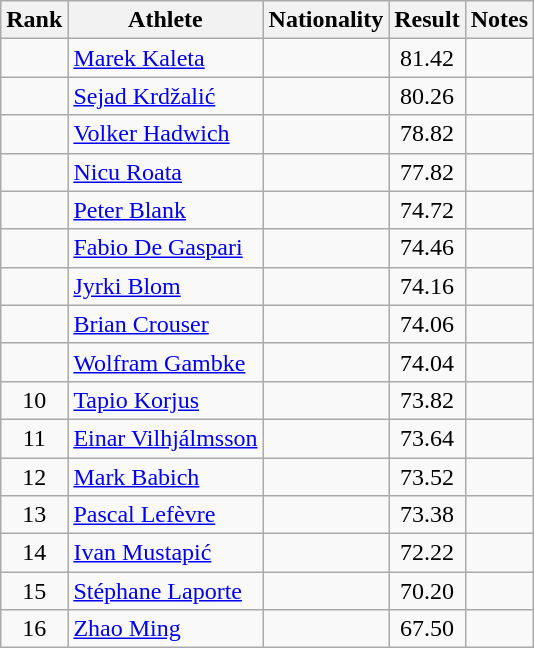<table class="wikitable sortable" style="text-align:center">
<tr>
<th>Rank</th>
<th>Athlete</th>
<th>Nationality</th>
<th>Result</th>
<th>Notes</th>
</tr>
<tr>
<td></td>
<td align=left><a href='#'>Marek Kaleta</a></td>
<td align=left></td>
<td>81.42</td>
<td></td>
</tr>
<tr>
<td></td>
<td align=left><a href='#'>Sejad Krdžalić</a></td>
<td align=left></td>
<td>80.26</td>
<td></td>
</tr>
<tr>
<td></td>
<td align=left><a href='#'>Volker Hadwich</a></td>
<td align=left></td>
<td>78.82</td>
<td></td>
</tr>
<tr>
<td></td>
<td align=left><a href='#'>Nicu Roata</a></td>
<td align=left></td>
<td>77.82</td>
<td></td>
</tr>
<tr>
<td></td>
<td align=left><a href='#'>Peter Blank</a></td>
<td align=left></td>
<td>74.72</td>
<td></td>
</tr>
<tr>
<td></td>
<td align=left><a href='#'>Fabio De Gaspari</a></td>
<td align=left></td>
<td>74.46</td>
<td></td>
</tr>
<tr>
<td></td>
<td align=left><a href='#'>Jyrki Blom</a></td>
<td align=left></td>
<td>74.16</td>
<td></td>
</tr>
<tr>
<td></td>
<td align=left><a href='#'>Brian Crouser</a></td>
<td align=left></td>
<td>74.06</td>
<td></td>
</tr>
<tr>
<td></td>
<td align=left><a href='#'>Wolfram Gambke</a></td>
<td align=left></td>
<td>74.04</td>
<td></td>
</tr>
<tr>
<td>10</td>
<td align=left><a href='#'>Tapio Korjus</a></td>
<td align=left></td>
<td>73.82</td>
<td></td>
</tr>
<tr>
<td>11</td>
<td align=left><a href='#'>Einar Vilhjálmsson</a></td>
<td align=left></td>
<td>73.64</td>
<td></td>
</tr>
<tr>
<td>12</td>
<td align=left><a href='#'>Mark Babich</a></td>
<td align=left></td>
<td>73.52</td>
<td></td>
</tr>
<tr>
<td>13</td>
<td align=left><a href='#'>Pascal Lefèvre</a></td>
<td align=left></td>
<td>73.38</td>
<td></td>
</tr>
<tr>
<td>14</td>
<td align=left><a href='#'>Ivan Mustapić</a></td>
<td align=left></td>
<td>72.22</td>
<td></td>
</tr>
<tr>
<td>15</td>
<td align=left><a href='#'>Stéphane Laporte</a></td>
<td align=left></td>
<td>70.20</td>
<td></td>
</tr>
<tr>
<td>16</td>
<td align=left><a href='#'>Zhao Ming</a></td>
<td align=left></td>
<td>67.50</td>
<td></td>
</tr>
</table>
